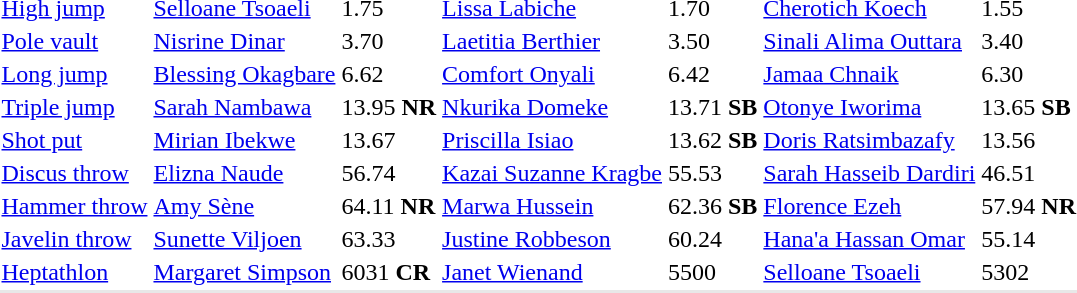<table>
<tr>
<td><a href='#'>High jump</a><br></td>
<td><a href='#'>Selloane Tsoaeli</a> <br> </td>
<td>1.75</td>
<td><a href='#'>Lissa Labiche</a> <br> </td>
<td>1.70</td>
<td><a href='#'>Cherotich Koech</a> <br> </td>
<td>1.55</td>
</tr>
<tr>
<td><a href='#'>Pole vault</a><br></td>
<td><a href='#'>Nisrine Dinar</a> <br> </td>
<td>3.70</td>
<td><a href='#'>Laetitia Berthier</a> <br> </td>
<td>3.50</td>
<td><a href='#'>Sinali Alima Outtara</a> <br> </td>
<td>3.40</td>
</tr>
<tr>
<td><a href='#'>Long jump</a><br></td>
<td><a href='#'>Blessing Okagbare</a> <br> </td>
<td>6.62</td>
<td><a href='#'>Comfort Onyali</a> <br> </td>
<td>6.42</td>
<td><a href='#'>Jamaa Chnaik</a> <br> </td>
<td>6.30</td>
</tr>
<tr>
<td><a href='#'>Triple jump</a><br></td>
<td><a href='#'>Sarah Nambawa</a> <br> </td>
<td>13.95 <strong>NR</strong></td>
<td><a href='#'>Nkurika Domeke</a> <br> </td>
<td>13.71 <strong>SB</strong></td>
<td><a href='#'>Otonye Iworima</a> <br> </td>
<td>13.65 <strong>SB</strong></td>
</tr>
<tr>
<td><a href='#'>Shot put</a><br></td>
<td><a href='#'>Mirian Ibekwe</a> <br> </td>
<td>13.67</td>
<td><a href='#'>Priscilla Isiao</a> <br> </td>
<td>13.62 <strong>SB</strong></td>
<td><a href='#'>Doris Ratsimbazafy</a> <br> </td>
<td>13.56</td>
</tr>
<tr>
<td><a href='#'>Discus throw</a><br></td>
<td><a href='#'>Elizna Naude</a> <br> </td>
<td>56.74</td>
<td><a href='#'>Kazai Suzanne Kragbe</a> <br> </td>
<td>55.53</td>
<td><a href='#'>Sarah Hasseib Dardiri</a> <br> </td>
<td>46.51</td>
</tr>
<tr>
<td><a href='#'>Hammer throw</a><br></td>
<td><a href='#'>Amy Sène</a> <br> </td>
<td>64.11 <strong>NR</strong></td>
<td><a href='#'>Marwa Hussein</a> <br> </td>
<td>62.36 <strong>SB</strong></td>
<td><a href='#'>Florence Ezeh</a> <br> </td>
<td>57.94 <strong>NR</strong></td>
</tr>
<tr>
<td><a href='#'>Javelin throw</a><br></td>
<td><a href='#'>Sunette Viljoen</a> <br> </td>
<td>63.33</td>
<td><a href='#'>Justine Robbeson</a> <br> </td>
<td>60.24</td>
<td><a href='#'>Hana'a Hassan Omar</a> <br> </td>
<td>55.14</td>
</tr>
<tr>
<td><a href='#'>Heptathlon</a><br></td>
<td><a href='#'>Margaret Simpson</a> <br> </td>
<td>6031 <strong>CR</strong></td>
<td><a href='#'>Janet Wienand</a> <br> </td>
<td>5500</td>
<td><a href='#'>Selloane Tsoaeli</a> <br> </td>
<td>5302</td>
</tr>
<tr bgcolor= e8e8e8>
<td colspan=7></td>
</tr>
</table>
